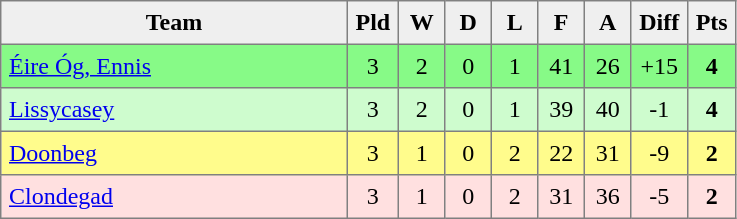<table style=border-collapse:collapse border=1 cellspacing=0 cellpadding=5>
<tr align=center bgcolor=#efefef>
<th width=220>Team</th>
<th width=20>Pld</th>
<th width=20>W</th>
<th width=20>D</th>
<th width=20>L</th>
<th width=20>F</th>
<th width=20>A</th>
<th width=20>Diff</th>
<th width=20>Pts</th>
</tr>
<tr align=center style="background:#87FA87;">
<td style="text-align:left;"> <a href='#'>Éire Óg, Ennis</a></td>
<td>3</td>
<td>2</td>
<td>0</td>
<td>1</td>
<td>41</td>
<td>26</td>
<td>+15</td>
<td><strong>4</strong></td>
</tr>
<tr align=center style="background:#CEFCCE;">
<td style="text-align:left;"> <a href='#'>Lissycasey</a></td>
<td>3</td>
<td>2</td>
<td>0</td>
<td>1</td>
<td>39</td>
<td>40</td>
<td>-1</td>
<td><strong>4</strong></td>
</tr>
<tr align=center style="background:#FFFC8C;">
<td style="text-align:left;"> <a href='#'>Doonbeg</a></td>
<td>3</td>
<td>1</td>
<td>0</td>
<td>2</td>
<td>22</td>
<td>31</td>
<td>-9</td>
<td><strong>2</strong></td>
</tr>
<tr align=center style="background:#FFE0E0;">
<td style="text-align:left;"> <a href='#'>Clondegad</a></td>
<td>3</td>
<td>1</td>
<td>0</td>
<td>2</td>
<td>31</td>
<td>36</td>
<td>-5</td>
<td><strong>2</strong></td>
</tr>
</table>
